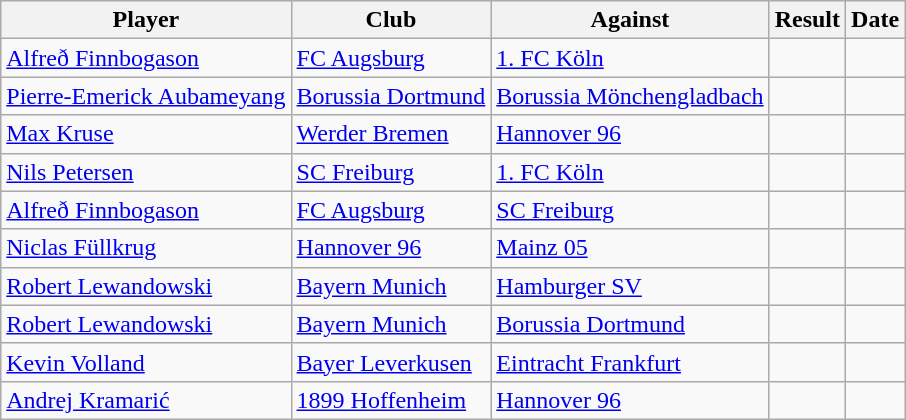<table class="wikitable">
<tr>
<th>Player</th>
<th>Club</th>
<th>Against</th>
<th align="center">Result</th>
<th>Date</th>
</tr>
<tr>
<td> <a href='#'>Alfreð Finnbogason</a></td>
<td><a href='#'>FC Augsburg</a></td>
<td><a href='#'>1. FC Köln</a></td>
<td align="center"></td>
<td></td>
</tr>
<tr>
<td> <a href='#'>Pierre-Emerick Aubameyang</a></td>
<td><a href='#'>Borussia Dortmund</a></td>
<td><a href='#'>Borussia Mönchengladbach</a></td>
<td align="center"></td>
<td></td>
</tr>
<tr>
<td> <a href='#'>Max Kruse</a></td>
<td><a href='#'>Werder Bremen</a></td>
<td><a href='#'>Hannover 96</a></td>
<td align="center"></td>
<td></td>
</tr>
<tr>
<td> <a href='#'>Nils Petersen</a></td>
<td><a href='#'>SC Freiburg</a></td>
<td><a href='#'>1. FC Köln</a></td>
<td align="center"></td>
<td></td>
</tr>
<tr>
<td> <a href='#'>Alfreð Finnbogason</a></td>
<td><a href='#'>FC Augsburg</a></td>
<td><a href='#'>SC Freiburg</a></td>
<td align="center"></td>
<td></td>
</tr>
<tr>
<td> <a href='#'>Niclas Füllkrug</a></td>
<td><a href='#'>Hannover 96</a></td>
<td><a href='#'>Mainz 05</a></td>
<td align="center"></td>
<td></td>
</tr>
<tr>
<td> <a href='#'>Robert Lewandowski</a></td>
<td><a href='#'>Bayern Munich</a></td>
<td><a href='#'>Hamburger SV</a></td>
<td align="center"></td>
<td></td>
</tr>
<tr>
<td> <a href='#'>Robert Lewandowski</a></td>
<td><a href='#'>Bayern Munich</a></td>
<td><a href='#'>Borussia Dortmund</a></td>
<td align="center"></td>
<td></td>
</tr>
<tr>
<td> <a href='#'>Kevin Volland</a></td>
<td><a href='#'>Bayer Leverkusen</a></td>
<td><a href='#'>Eintracht Frankfurt</a></td>
<td align="center"></td>
<td></td>
</tr>
<tr>
<td> <a href='#'>Andrej Kramarić</a></td>
<td><a href='#'>1899 Hoffenheim</a></td>
<td><a href='#'>Hannover 96</a></td>
<td align="center"></td>
<td></td>
</tr>
</table>
